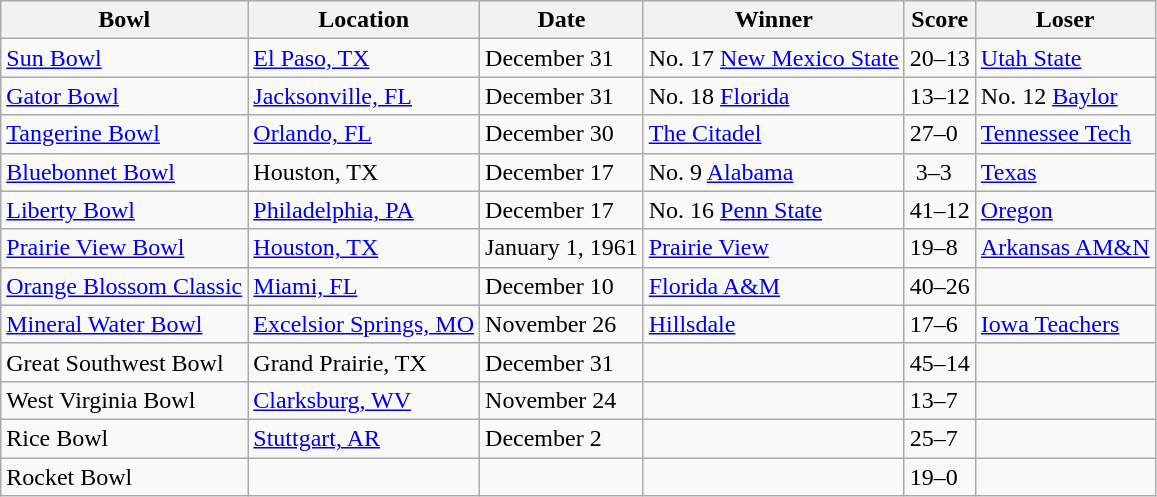<table class="wikitable">
<tr>
<th>Bowl</th>
<th>Location</th>
<th>Date</th>
<th>Winner</th>
<th>Score</th>
<th>Loser</th>
</tr>
<tr>
<td><a href='#'>Sun Bowl</a></td>
<td><a href='#'>El Paso, TX</a></td>
<td>December 31</td>
<td>No. 17 <a href='#'>New Mexico State</a></td>
<td>20–13</td>
<td><a href='#'>Utah State</a></td>
</tr>
<tr>
<td><a href='#'>Gator Bowl</a></td>
<td><a href='#'>Jacksonville, FL</a></td>
<td>December 31</td>
<td>No. 18 <a href='#'>Florida</a></td>
<td>13–12</td>
<td>No. 12 <a href='#'>Baylor</a></td>
</tr>
<tr>
<td><a href='#'>Tangerine Bowl</a></td>
<td><a href='#'>Orlando, FL</a></td>
<td>December 30</td>
<td><a href='#'>The Citadel</a></td>
<td>27–0</td>
<td><a href='#'>Tennessee Tech</a></td>
</tr>
<tr>
<td><a href='#'>Bluebonnet Bowl</a></td>
<td>Houston, TX</td>
<td>December 17</td>
<td>No. 9 <a href='#'>Alabama</a></td>
<td> 3–3</td>
<td><a href='#'>Texas</a></td>
</tr>
<tr>
<td><a href='#'>Liberty Bowl</a></td>
<td><a href='#'>Philadelphia, PA</a></td>
<td>December 17</td>
<td>No. 16 <a href='#'>Penn State</a></td>
<td>41–12</td>
<td><a href='#'>Oregon</a></td>
</tr>
<tr>
<td><a href='#'>Prairie View Bowl</a></td>
<td><a href='#'>Houston, TX</a></td>
<td>January 1, 1961</td>
<td><a href='#'>Prairie View</a></td>
<td>19–8</td>
<td><a href='#'>Arkansas AM&N</a></td>
</tr>
<tr>
<td><a href='#'>Orange Blossom Classic</a></td>
<td><a href='#'>Miami, FL</a></td>
<td>December 10</td>
<td><a href='#'>Florida A&M</a></td>
<td>40–26</td>
<td></td>
</tr>
<tr>
<td><a href='#'>Mineral Water Bowl</a></td>
<td><a href='#'>Excelsior Springs, MO</a></td>
<td>November 26</td>
<td><a href='#'>Hillsdale</a></td>
<td>17–6</td>
<td><a href='#'>Iowa Teachers</a></td>
</tr>
<tr>
<td>Great Southwest Bowl</td>
<td>Grand Prairie, TX</td>
<td>December 31</td>
<td></td>
<td>45–14</td>
<td></td>
</tr>
<tr>
<td>West Virginia Bowl</td>
<td><a href='#'>Clarksburg, WV</a></td>
<td>November 24</td>
<td></td>
<td>13–7</td>
<td></td>
</tr>
<tr>
<td>Rice Bowl</td>
<td><a href='#'>Stuttgart, AR</a></td>
<td>December 2</td>
<td></td>
<td>25–7</td>
<td></td>
</tr>
<tr>
<td>Rocket Bowl</td>
<td></td>
<td></td>
<td></td>
<td>19–0</td>
<td></td>
</tr>
</table>
